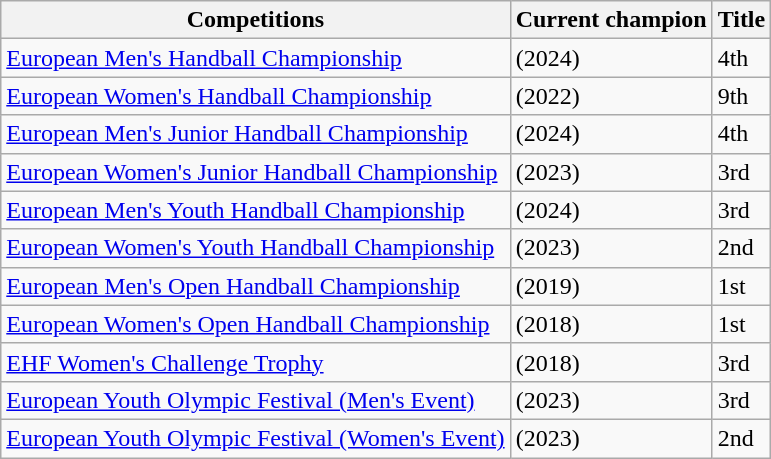<table class="wikitable sortable">
<tr>
<th>Competitions</th>
<th>Current champion</th>
<th>Title</th>
</tr>
<tr>
<td><a href='#'>European Men's Handball Championship</a></td>
<td> (2024)</td>
<td>4th</td>
</tr>
<tr>
<td><a href='#'>European Women's Handball Championship</a></td>
<td> (2022)</td>
<td>9th</td>
</tr>
<tr>
<td><a href='#'>European Men's Junior Handball Championship</a></td>
<td> (2024)</td>
<td>4th</td>
</tr>
<tr>
<td><a href='#'>European Women's Junior Handball Championship</a></td>
<td> (2023)</td>
<td>3rd</td>
</tr>
<tr>
<td><a href='#'>European Men's Youth Handball Championship</a></td>
<td> (2024)</td>
<td>3rd</td>
</tr>
<tr>
<td><a href='#'>European Women's Youth Handball Championship</a></td>
<td> (2023)</td>
<td>2nd</td>
</tr>
<tr>
<td><a href='#'>European Men's Open Handball Championship</a></td>
<td> (2019)</td>
<td>1st</td>
</tr>
<tr>
<td><a href='#'>European Women's Open Handball Championship</a></td>
<td> (2018)</td>
<td>1st</td>
</tr>
<tr>
<td><a href='#'>EHF Women's Challenge Trophy</a></td>
<td> (2018)</td>
<td>3rd</td>
</tr>
<tr>
<td><a href='#'>European Youth Olympic Festival (Men's Event)</a></td>
<td> (2023)</td>
<td>3rd</td>
</tr>
<tr>
<td><a href='#'>European Youth Olympic Festival (Women's Event)</a></td>
<td> (2023)</td>
<td>2nd</td>
</tr>
</table>
